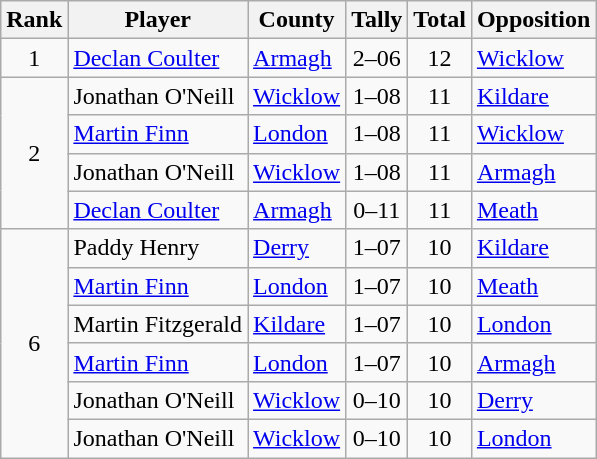<table class="wikitable">
<tr>
<th>Rank</th>
<th>Player</th>
<th>County</th>
<th>Tally</th>
<th>Total</th>
<th>Opposition</th>
</tr>
<tr>
<td rowspan=1 align=center>1</td>
<td><a href='#'>Declan Coulter</a></td>
<td><a href='#'>Armagh</a></td>
<td align=center>2–06</td>
<td align=center>12</td>
<td><a href='#'>Wicklow</a></td>
</tr>
<tr>
<td rowspan=4 align=center>2</td>
<td>Jonathan O'Neill</td>
<td><a href='#'>Wicklow</a></td>
<td align=center>1–08</td>
<td align=center>11</td>
<td><a href='#'>Kildare</a></td>
</tr>
<tr>
<td><a href='#'>Martin Finn</a></td>
<td><a href='#'>London</a></td>
<td align=center>1–08</td>
<td align=center>11</td>
<td><a href='#'>Wicklow</a></td>
</tr>
<tr>
<td>Jonathan O'Neill</td>
<td><a href='#'>Wicklow</a></td>
<td align=center>1–08</td>
<td align=center>11</td>
<td><a href='#'>Armagh</a></td>
</tr>
<tr>
<td><a href='#'>Declan Coulter</a></td>
<td><a href='#'>Armagh</a></td>
<td align=center>0–11</td>
<td align=center>11</td>
<td><a href='#'>Meath</a></td>
</tr>
<tr>
<td rowspan=6 align=center>6</td>
<td>Paddy Henry</td>
<td><a href='#'>Derry</a></td>
<td align=center>1–07</td>
<td align=center>10</td>
<td><a href='#'>Kildare</a></td>
</tr>
<tr>
<td><a href='#'>Martin Finn</a></td>
<td><a href='#'>London</a></td>
<td align=center>1–07</td>
<td align=center>10</td>
<td><a href='#'>Meath</a></td>
</tr>
<tr>
<td>Martin Fitzgerald</td>
<td><a href='#'>Kildare</a></td>
<td align=center>1–07</td>
<td align=center>10</td>
<td><a href='#'>London</a></td>
</tr>
<tr>
<td><a href='#'>Martin Finn</a></td>
<td><a href='#'>London</a></td>
<td align=center>1–07</td>
<td align=center>10</td>
<td><a href='#'>Armagh</a></td>
</tr>
<tr>
<td>Jonathan O'Neill</td>
<td><a href='#'>Wicklow</a></td>
<td align=center>0–10</td>
<td align=center>10</td>
<td><a href='#'>Derry</a></td>
</tr>
<tr>
<td>Jonathan O'Neill</td>
<td><a href='#'>Wicklow</a></td>
<td align=center>0–10</td>
<td align=center>10</td>
<td><a href='#'>London</a></td>
</tr>
</table>
